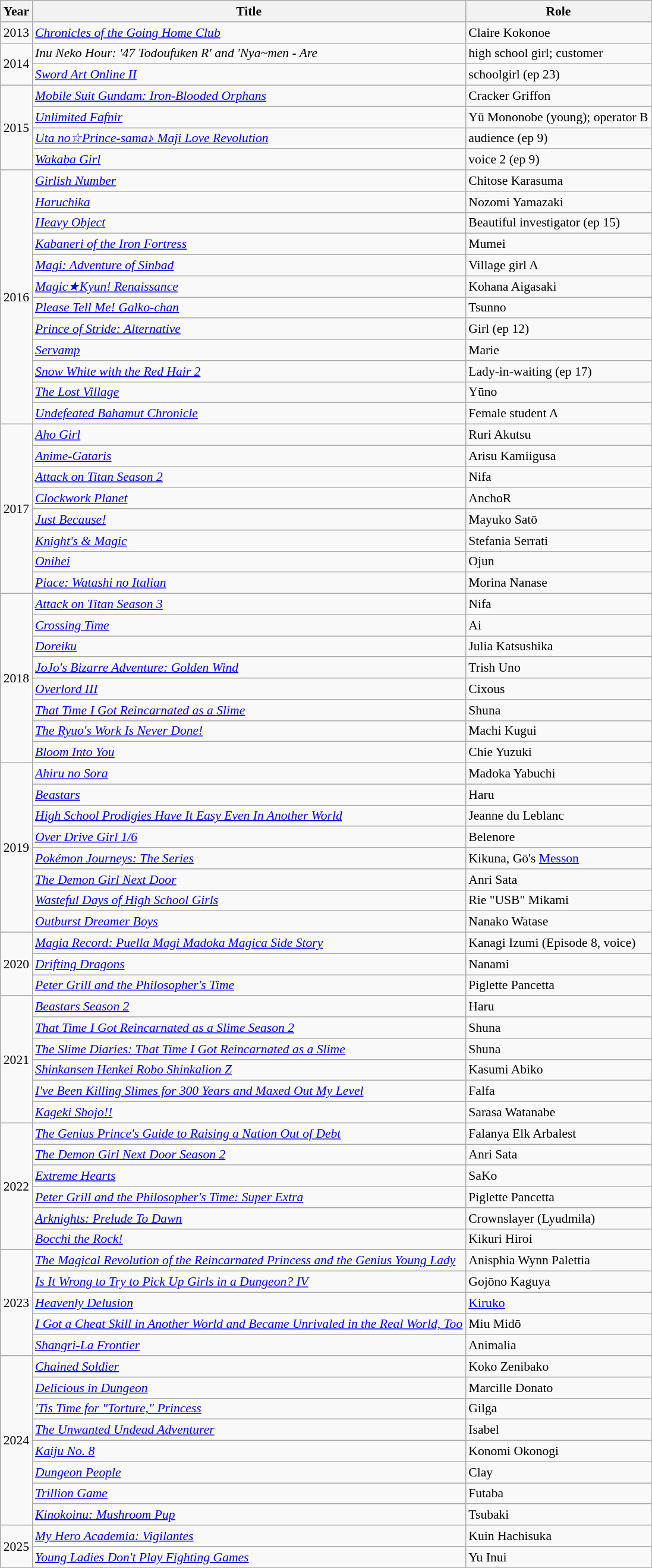<table class="wikitable" style="font-size: 90%;">
<tr>
<th>Year</th>
<th>Title</th>
<th>Role</th>
</tr>
<tr>
<td>2013</td>
<td><em><a href='#'>Chronicles of the Going Home Club</a></em></td>
<td>Claire Kokonoe</td>
</tr>
<tr>
<td rowspan="2">2014</td>
<td><em>Inu Neko Hour: '47 Todoufuken R' and 'Nya~men - Are</em></td>
<td>high school girl; customer</td>
</tr>
<tr>
<td><em><a href='#'>Sword Art Online II</a></em></td>
<td>schoolgirl (ep 23)</td>
</tr>
<tr>
<td rowspan="4">2015</td>
<td><em><a href='#'>Mobile Suit Gundam: Iron-Blooded Orphans</a></em></td>
<td>Cracker Griffon</td>
</tr>
<tr>
<td><em><a href='#'>Unlimited Fafnir</a></em></td>
<td>Yū Mononobe (young); operator B</td>
</tr>
<tr>
<td><em><a href='#'>Uta no☆Prince-sama♪ Maji Love Revolution</a></em></td>
<td>audience (ep 9)</td>
</tr>
<tr>
<td><em><a href='#'>Wakaba Girl</a></em></td>
<td>voice 2 (ep 9)</td>
</tr>
<tr>
<td rowspan="12">2016</td>
<td><em><a href='#'>Girlish Number</a></em></td>
<td>Chitose Karasuma</td>
</tr>
<tr>
<td><em><a href='#'>Haruchika</a></em></td>
<td>Nozomi Yamazaki</td>
</tr>
<tr>
<td><em><a href='#'>Heavy Object</a></em></td>
<td>Beautiful investigator (ep 15)</td>
</tr>
<tr>
<td><em><a href='#'>Kabaneri of the Iron Fortress</a></em></td>
<td>Mumei</td>
</tr>
<tr>
<td><em><a href='#'>Magi: Adventure of Sinbad</a></em></td>
<td>Village girl A</td>
</tr>
<tr>
<td><em><a href='#'>Magic★Kyun! Renaissance</a></em></td>
<td>Kohana Aigasaki</td>
</tr>
<tr>
<td><em><a href='#'>Please Tell Me! Galko-chan</a></em></td>
<td>Tsunno</td>
</tr>
<tr>
<td><em><a href='#'>Prince of Stride: Alternative</a></em></td>
<td>Girl (ep 12)</td>
</tr>
<tr>
<td><em><a href='#'>Servamp</a></em></td>
<td>Marie</td>
</tr>
<tr>
<td><em><a href='#'>Snow White with the Red Hair 2</a></em></td>
<td>Lady-in-waiting (ep 17)</td>
</tr>
<tr>
<td><em><a href='#'>The Lost Village</a></em></td>
<td>Yūno</td>
</tr>
<tr>
<td><em><a href='#'>Undefeated Bahamut Chronicle</a></em></td>
<td>Female student A</td>
</tr>
<tr>
<td rowspan="8">2017</td>
<td><em><a href='#'>Aho Girl</a></em></td>
<td>Ruri Akutsu</td>
</tr>
<tr>
<td><em><a href='#'>Anime-Gataris</a></em></td>
<td>Arisu Kamiigusa</td>
</tr>
<tr>
<td><em><a href='#'>Attack on Titan Season 2</a></em></td>
<td>Nifa</td>
</tr>
<tr>
<td><em><a href='#'>Clockwork Planet</a></em></td>
<td>AnchoR</td>
</tr>
<tr>
<td><em><a href='#'>Just Because!</a></em></td>
<td>Mayuko Satō</td>
</tr>
<tr>
<td><em><a href='#'>Knight's & Magic</a></em></td>
<td>Stefania Serrati</td>
</tr>
<tr>
<td><em><a href='#'>Onihei</a></em></td>
<td>Ojun</td>
</tr>
<tr>
<td><em><a href='#'>Piace: Watashi no Italian</a></em></td>
<td>Morina Nanase</td>
</tr>
<tr>
<td rowspan="8">2018</td>
<td><em><a href='#'>Attack on Titan Season 3</a></em></td>
<td>Nifa</td>
</tr>
<tr>
<td><em><a href='#'>Crossing Time</a></em></td>
<td>Ai</td>
</tr>
<tr>
<td><em><a href='#'>Doreiku</a></em></td>
<td>Julia Katsushika</td>
</tr>
<tr>
<td><em><a href='#'>JoJo's Bizarre Adventure: Golden Wind</a></em></td>
<td>Trish Uno</td>
</tr>
<tr>
<td><em><a href='#'>Overlord III</a></em></td>
<td>Cixous</td>
</tr>
<tr>
<td><em><a href='#'>That Time I Got Reincarnated as a Slime</a></em></td>
<td>Shuna</td>
</tr>
<tr>
<td><em><a href='#'>The Ryuo's Work Is Never Done!</a></em></td>
<td>Machi Kugui</td>
</tr>
<tr>
<td><em><a href='#'>Bloom Into You</a></em></td>
<td>Chie Yuzuki</td>
</tr>
<tr>
<td rowspan="8">2019</td>
<td><em><a href='#'>Ahiru no Sora</a></em></td>
<td>Madoka Yabuchi</td>
</tr>
<tr>
<td><em><a href='#'>Beastars</a></em></td>
<td>Haru</td>
</tr>
<tr>
<td><em><a href='#'>High School Prodigies Have It Easy Even In Another World</a></em></td>
<td>Jeanne du Leblanc</td>
</tr>
<tr>
<td><em><a href='#'>Over Drive Girl 1/6</a></em></td>
<td>Belenore</td>
</tr>
<tr>
<td><em><a href='#'>Pokémon Journeys: The Series</a></em></td>
<td>Kikuna, Gō's <a href='#'>Messon</a></td>
</tr>
<tr>
<td><em><a href='#'>The Demon Girl Next Door</a></em></td>
<td>Anri Sata</td>
</tr>
<tr>
<td><em><a href='#'>Wasteful Days of High School Girls</a></em></td>
<td>Rie "USB" Mikami</td>
</tr>
<tr>
<td><em><a href='#'>Outburst Dreamer Boys</a></em></td>
<td>Nanako Watase</td>
</tr>
<tr>
<td rowspan="3">2020</td>
<td><em><a href='#'>Magia Record: Puella Magi Madoka Magica Side Story</a></em></td>
<td>Kanagi Izumi (Episode 8, voice)</td>
</tr>
<tr>
<td><em><a href='#'>Drifting Dragons</a></em></td>
<td>Nanami</td>
</tr>
<tr>
<td><em><a href='#'>Peter Grill and the Philosopher's Time</a></em></td>
<td>Piglette Pancetta</td>
</tr>
<tr>
<td rowspan="6">2021</td>
<td><em><a href='#'>Beastars Season 2</a></em></td>
<td>Haru</td>
</tr>
<tr>
<td><em><a href='#'>That Time I Got Reincarnated as a Slime Season 2</a></em></td>
<td>Shuna</td>
</tr>
<tr>
<td><em><a href='#'>The Slime Diaries: That Time I Got Reincarnated as a Slime</a></em></td>
<td>Shuna</td>
</tr>
<tr>
<td><em><a href='#'>Shinkansen Henkei Robo Shinkalion Z</a></em></td>
<td>Kasumi Abiko</td>
</tr>
<tr>
<td><em><a href='#'>I've Been Killing Slimes for 300 Years and Maxed Out My Level</a></em></td>
<td>Falfa</td>
</tr>
<tr>
<td><em><a href='#'>Kageki Shojo!!</a></em></td>
<td>Sarasa Watanabe</td>
</tr>
<tr>
<td rowspan="6">2022</td>
<td><em><a href='#'>The Genius Prince's Guide to Raising a Nation Out of Debt</a></em></td>
<td>Falanya Elk Arbalest</td>
</tr>
<tr>
<td><em><a href='#'>The Demon Girl Next Door Season 2</a></em></td>
<td>Anri Sata</td>
</tr>
<tr>
<td><em><a href='#'>Extreme Hearts</a></em></td>
<td>SaKo</td>
</tr>
<tr>
<td><em><a href='#'>Peter Grill and the Philosopher's Time: Super Extra</a></em></td>
<td>Piglette Pancetta</td>
</tr>
<tr>
<td><em><a href='#'>Arknights: Prelude To Dawn</a></em></td>
<td>Crownslayer (Lyudmila)</td>
</tr>
<tr>
<td><em><a href='#'>Bocchi the Rock!</a></em></td>
<td>Kikuri Hiroi</td>
</tr>
<tr>
<td rowspan="5">2023</td>
<td><em><a href='#'>The Magical Revolution of the Reincarnated Princess and the Genius Young Lady</a></em></td>
<td>Anisphia Wynn Palettia</td>
</tr>
<tr>
<td><em><a href='#'>Is It Wrong to Try to Pick Up Girls in a Dungeon? IV</a></em></td>
<td>Gojōno Kaguya</td>
</tr>
<tr>
<td><em><a href='#'>Heavenly Delusion</a></em></td>
<td><a href='#'>Kiruko</a></td>
</tr>
<tr>
<td><em><a href='#'>I Got a Cheat Skill in Another World and Became Unrivaled in the Real World, Too</a></em></td>
<td>Miu Midō</td>
</tr>
<tr>
<td><em><a href='#'>Shangri-La Frontier</a></em></td>
<td>Animalia</td>
</tr>
<tr>
<td rowspan="8">2024</td>
<td><em><a href='#'>Chained Soldier</a></em></td>
<td>Koko Zenibako</td>
</tr>
<tr>
<td><em><a href='#'>Delicious in Dungeon</a></em></td>
<td>Marcille Donato</td>
</tr>
<tr>
<td><em><a href='#'>'Tis Time for "Torture," Princess</a></em></td>
<td>Gilga</td>
</tr>
<tr>
<td><em><a href='#'>The Unwanted Undead Adventurer</a></em></td>
<td>Isabel</td>
</tr>
<tr>
<td><em><a href='#'>Kaiju No. 8</a></em></td>
<td>Konomi Okonogi</td>
</tr>
<tr>
<td><em><a href='#'>Dungeon People</a></em></td>
<td>Clay</td>
</tr>
<tr>
<td><em><a href='#'>Trillion Game</a></em></td>
<td>Futaba</td>
</tr>
<tr>
<td><em><a href='#'>Kinokoinu: Mushroom Pup</a></em></td>
<td>Tsubaki</td>
</tr>
<tr>
<td rowspan="2">2025</td>
<td><em><a href='#'>My Hero Academia: Vigilantes</a></em></td>
<td>Kuin Hachisuka</td>
</tr>
<tr>
<td><em><a href='#'>Young Ladies Don't Play Fighting Games</a></em></td>
<td>Yu Inui</td>
</tr>
</table>
